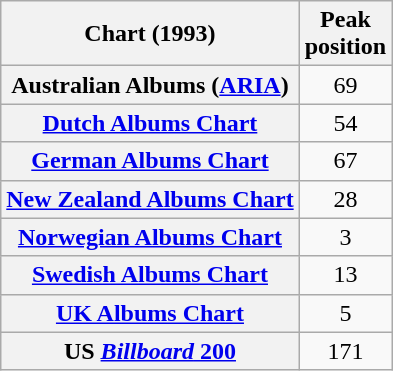<table class="wikitable sortable plainrowheaders">
<tr>
<th>Chart (1993)</th>
<th>Peak<br>position</th>
</tr>
<tr>
<th scope="row">Australian Albums (<a href='#'>ARIA</a>)</th>
<td style="text-align:center;">69</td>
</tr>
<tr>
<th scope="row"><a href='#'>Dutch Albums Chart</a></th>
<td style="text-align:center;">54</td>
</tr>
<tr>
<th scope="row"><a href='#'>German Albums Chart</a></th>
<td style="text-align:center;">67</td>
</tr>
<tr>
<th scope="row"><a href='#'>New Zealand Albums Chart</a></th>
<td style="text-align:center;">28</td>
</tr>
<tr>
<th scope="row"><a href='#'>Norwegian Albums Chart</a></th>
<td style="text-align:center;">3</td>
</tr>
<tr>
<th scope="row"><a href='#'>Swedish Albums Chart</a></th>
<td style="text-align:center;">13</td>
</tr>
<tr>
<th scope="row"><a href='#'>UK Albums Chart</a></th>
<td style="text-align:center;">5</td>
</tr>
<tr>
<th scope="row">US <a href='#'><em>Billboard</em> 200</a></th>
<td style="text-align:center;">171</td>
</tr>
</table>
